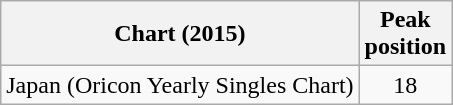<table class="wikitable sortable">
<tr>
<th>Chart (2015)</th>
<th>Peak<br>position</th>
</tr>
<tr>
<td>Japan (Oricon Yearly Singles Chart)</td>
<td align="center">18</td>
</tr>
</table>
